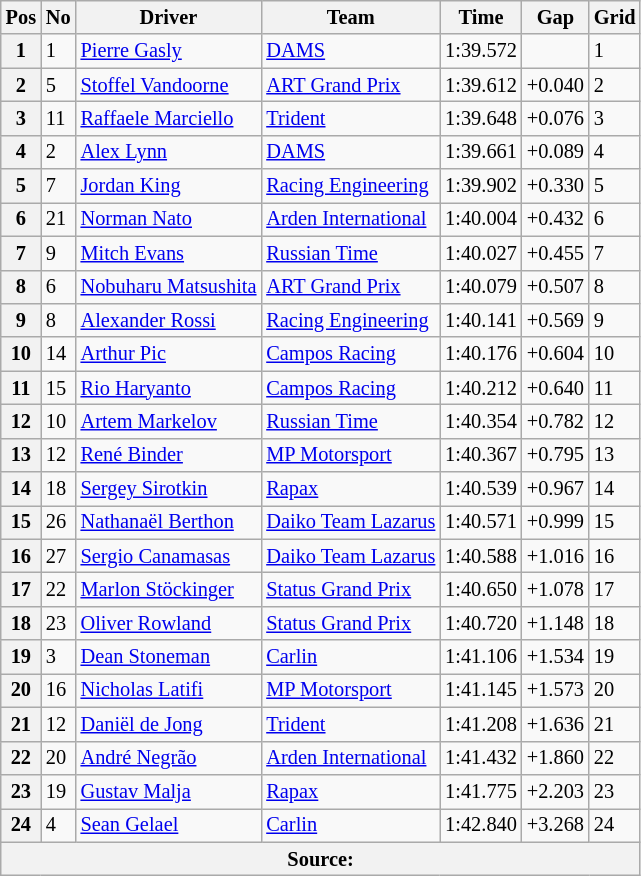<table class="wikitable" style="font-size: 85%">
<tr>
<th>Pos</th>
<th>No</th>
<th>Driver</th>
<th>Team</th>
<th>Time</th>
<th>Gap</th>
<th>Grid</th>
</tr>
<tr>
<th>1</th>
<td>1</td>
<td> <a href='#'>Pierre Gasly</a></td>
<td><a href='#'>DAMS</a></td>
<td>1:39.572</td>
<td></td>
<td>1</td>
</tr>
<tr>
<th>2</th>
<td>5</td>
<td> <a href='#'>Stoffel Vandoorne</a></td>
<td><a href='#'>ART Grand Prix</a></td>
<td>1:39.612</td>
<td>+0.040</td>
<td>2</td>
</tr>
<tr>
<th>3</th>
<td>11</td>
<td> <a href='#'>Raffaele Marciello</a></td>
<td><a href='#'>Trident</a></td>
<td>1:39.648</td>
<td>+0.076</td>
<td>3</td>
</tr>
<tr>
<th>4</th>
<td>2</td>
<td> <a href='#'>Alex Lynn</a></td>
<td><a href='#'>DAMS</a></td>
<td>1:39.661</td>
<td>+0.089</td>
<td>4</td>
</tr>
<tr>
<th>5</th>
<td>7</td>
<td> <a href='#'>Jordan King</a></td>
<td><a href='#'>Racing Engineering</a></td>
<td>1:39.902</td>
<td>+0.330</td>
<td>5</td>
</tr>
<tr>
<th>6</th>
<td>21</td>
<td> <a href='#'>Norman Nato</a></td>
<td><a href='#'>Arden International</a></td>
<td>1:40.004</td>
<td>+0.432</td>
<td>6</td>
</tr>
<tr>
<th>7</th>
<td>9</td>
<td> <a href='#'>Mitch Evans</a></td>
<td><a href='#'>Russian Time</a></td>
<td>1:40.027</td>
<td>+0.455</td>
<td>7</td>
</tr>
<tr>
<th>8</th>
<td>6</td>
<td> <a href='#'>Nobuharu Matsushita</a></td>
<td><a href='#'>ART Grand Prix</a></td>
<td>1:40.079</td>
<td>+0.507</td>
<td>8</td>
</tr>
<tr>
<th>9</th>
<td>8</td>
<td> <a href='#'>Alexander Rossi</a></td>
<td><a href='#'>Racing Engineering</a></td>
<td>1:40.141</td>
<td>+0.569</td>
<td>9</td>
</tr>
<tr>
<th>10</th>
<td>14</td>
<td> <a href='#'>Arthur Pic</a></td>
<td><a href='#'>Campos Racing</a></td>
<td>1:40.176</td>
<td>+0.604</td>
<td>10</td>
</tr>
<tr>
<th>11</th>
<td>15</td>
<td> <a href='#'>Rio Haryanto</a></td>
<td><a href='#'>Campos Racing</a></td>
<td>1:40.212</td>
<td>+0.640</td>
<td>11</td>
</tr>
<tr>
<th>12</th>
<td>10</td>
<td> <a href='#'>Artem Markelov</a></td>
<td><a href='#'>Russian Time</a></td>
<td>1:40.354</td>
<td>+0.782</td>
<td>12</td>
</tr>
<tr>
<th>13</th>
<td>12</td>
<td> <a href='#'>René Binder</a></td>
<td><a href='#'>MP Motorsport</a></td>
<td>1:40.367</td>
<td>+0.795</td>
<td>13</td>
</tr>
<tr>
<th>14</th>
<td>18</td>
<td> <a href='#'>Sergey Sirotkin</a></td>
<td><a href='#'>Rapax</a></td>
<td>1:40.539</td>
<td>+0.967</td>
<td>14</td>
</tr>
<tr>
<th>15</th>
<td>26</td>
<td> <a href='#'>Nathanaël Berthon</a></td>
<td><a href='#'>Daiko Team Lazarus</a></td>
<td>1:40.571</td>
<td>+0.999</td>
<td>15</td>
</tr>
<tr>
<th>16</th>
<td>27</td>
<td> <a href='#'>Sergio Canamasas</a></td>
<td><a href='#'>Daiko Team Lazarus</a></td>
<td>1:40.588</td>
<td>+1.016</td>
<td>16</td>
</tr>
<tr>
<th>17</th>
<td>22</td>
<td> <a href='#'>Marlon Stöckinger</a></td>
<td><a href='#'>Status Grand Prix</a></td>
<td>1:40.650</td>
<td>+1.078</td>
<td>17</td>
</tr>
<tr>
<th>18</th>
<td>23</td>
<td> <a href='#'>Oliver Rowland</a></td>
<td><a href='#'>Status Grand Prix</a></td>
<td>1:40.720</td>
<td>+1.148</td>
<td>18</td>
</tr>
<tr>
<th>19</th>
<td>3</td>
<td> <a href='#'>Dean Stoneman</a></td>
<td><a href='#'>Carlin</a></td>
<td>1:41.106</td>
<td>+1.534</td>
<td>19</td>
</tr>
<tr>
<th>20</th>
<td>16</td>
<td> <a href='#'>Nicholas Latifi</a></td>
<td><a href='#'>MP Motorsport</a></td>
<td>1:41.145</td>
<td>+1.573</td>
<td>20</td>
</tr>
<tr>
<th>21</th>
<td>12</td>
<td> <a href='#'>Daniël de Jong</a></td>
<td><a href='#'>Trident</a></td>
<td>1:41.208</td>
<td>+1.636</td>
<td>21</td>
</tr>
<tr>
<th>22</th>
<td>20</td>
<td> <a href='#'>André Negrão</a></td>
<td><a href='#'>Arden International</a></td>
<td>1:41.432</td>
<td>+1.860</td>
<td>22</td>
</tr>
<tr>
<th>23</th>
<td>19</td>
<td> <a href='#'>Gustav Malja</a></td>
<td><a href='#'>Rapax</a></td>
<td>1:41.775</td>
<td>+2.203</td>
<td>23</td>
</tr>
<tr>
<th>24</th>
<td>4</td>
<td> <a href='#'>Sean Gelael</a></td>
<td><a href='#'>Carlin</a></td>
<td>1:42.840</td>
<td>+3.268</td>
<td>24</td>
</tr>
<tr>
<th colspan="7">Source:</th>
</tr>
</table>
